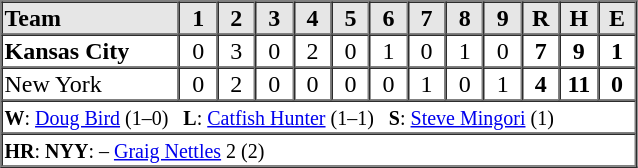<table border=1 cellspacing=0 width=425 style="margin-left:3em;">
<tr style="text-align:center; background-color:#e6e6e6;">
<th align=left width=28%>Team</th>
<th width=6%>1</th>
<th width=6%>2</th>
<th width=6%>3</th>
<th width=6%>4</th>
<th width=6%>5</th>
<th width=6%>6</th>
<th width=6%>7</th>
<th width=6%>8</th>
<th width=6%>9</th>
<th width=6%>R</th>
<th width=6%>H</th>
<th width=6%>E</th>
</tr>
<tr style="text-align:center;">
<td align=left><strong>Kansas City</strong></td>
<td>0</td>
<td>3</td>
<td>0</td>
<td>2</td>
<td>0</td>
<td>1</td>
<td>0</td>
<td>1</td>
<td>0</td>
<td><strong>7</strong></td>
<td><strong>9</strong></td>
<td><strong>1</strong></td>
</tr>
<tr style="text-align:center;">
<td align=left>New York</td>
<td>0</td>
<td>2</td>
<td>0</td>
<td>0</td>
<td>0</td>
<td>0</td>
<td>1</td>
<td>0</td>
<td>1</td>
<td><strong>4</strong></td>
<td><strong>11</strong></td>
<td><strong>0</strong></td>
</tr>
<tr style="text-align:left;">
<td colspan=13><small><strong>W</strong>: <a href='#'>Doug Bird</a> (1–0)   <strong>L</strong>: <a href='#'>Catfish Hunter</a> (1–1)   <strong>S</strong>: <a href='#'>Steve Mingori</a> (1)</small></td>
</tr>
<tr style="text-align:left;">
<td colspan=13><small><strong>HR</strong>: <strong>NYY</strong>: – <a href='#'>Graig Nettles</a> 2 (2)</small></td>
</tr>
</table>
